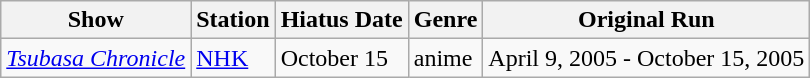<table class="wikitable sortable">
<tr>
<th>Show</th>
<th>Station</th>
<th>Hiatus Date</th>
<th>Genre</th>
<th>Original Run</th>
</tr>
<tr>
<td><em><a href='#'>Tsubasa Chronicle</a></em></td>
<td><a href='#'>NHK</a></td>
<td>October 15</td>
<td>anime</td>
<td>April 9, 2005 - October 15, 2005</td>
</tr>
</table>
